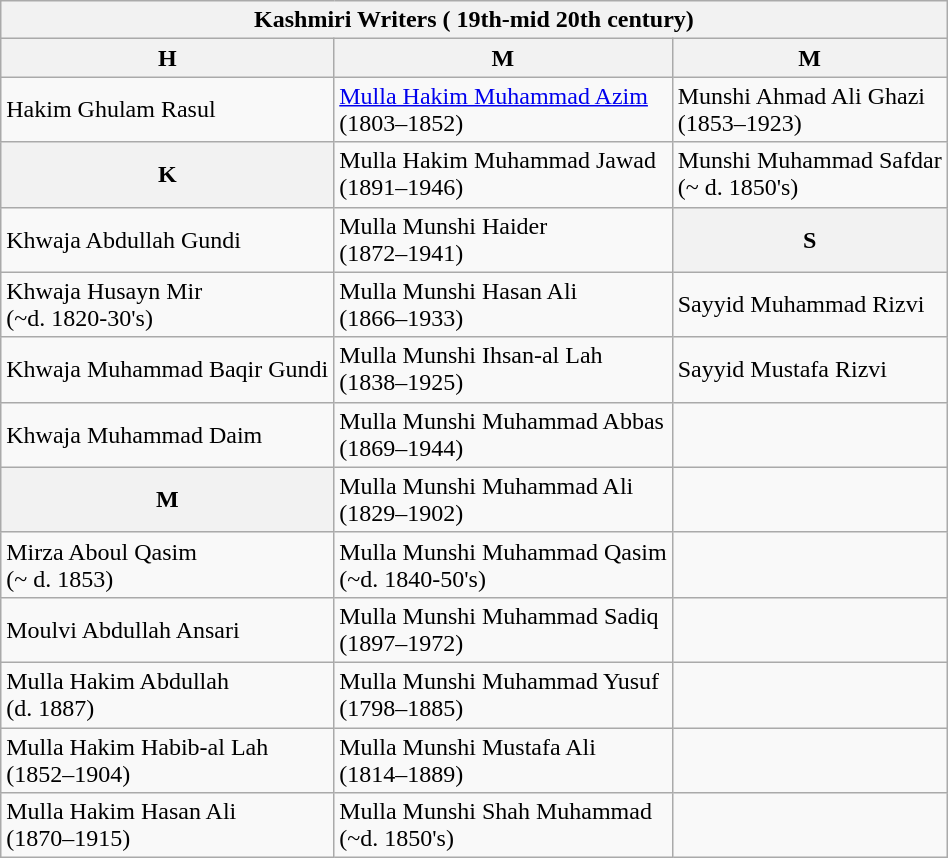<table class="wikitable">
<tr>
<th colspan="3">Kashmiri <em></em> Writers ( 19th-mid 20th century)</th>
</tr>
<tr>
<th><strong>H</strong></th>
<th>M</th>
<th>M</th>
</tr>
<tr>
<td>Hakim Ghulam Rasul</td>
<td><a href='#'>Mulla Hakim Muhammad Azim</a><br>(1803–1852)</td>
<td>Munshi Ahmad Ali Ghazi<br>(1853–1923)</td>
</tr>
<tr>
<th>K</th>
<td>Mulla Hakim Muhammad Jawad<br>(1891–1946)</td>
<td>Munshi Muhammad Safdar<br>(~ d. 1850's)</td>
</tr>
<tr>
<td>Khwaja Abdullah Gundi</td>
<td>Mulla Munshi Haider<br>(1872–1941)</td>
<th>S</th>
</tr>
<tr>
<td>Khwaja Husayn Mir<br>(~d. 1820-30's)</td>
<td>Mulla Munshi Hasan Ali<br>(1866–1933)</td>
<td>Sayyid Muhammad Rizvi</td>
</tr>
<tr>
<td>Khwaja Muhammad Baqir Gundi</td>
<td>Mulla Munshi Ihsan-al Lah<br>(1838–1925)</td>
<td>Sayyid Mustafa Rizvi</td>
</tr>
<tr>
<td>Khwaja Muhammad Daim</td>
<td>Mulla Munshi Muhammad Abbas<br>(1869–1944)</td>
<td></td>
</tr>
<tr>
<th>M</th>
<td>Mulla Munshi Muhammad Ali<br>(1829–1902)</td>
<td></td>
</tr>
<tr>
<td>Mirza Aboul Qasim<br>(~ d. 1853)</td>
<td>Mulla Munshi Muhammad Qasim<br>(~d. 1840-50's)</td>
<td></td>
</tr>
<tr>
<td>Moulvi Abdullah Ansari</td>
<td>Mulla Munshi Muhammad Sadiq<br>(1897–1972)</td>
<td></td>
</tr>
<tr>
<td>Mulla Hakim Abdullah<br>(d. 1887)</td>
<td>Mulla Munshi Muhammad Yusuf<br>(1798–1885)</td>
<td></td>
</tr>
<tr>
<td>Mulla Hakim Habib-al Lah  <br>(1852–1904)</td>
<td>Mulla Munshi Mustafa Ali<br>(1814–1889)</td>
<td></td>
</tr>
<tr>
<td>Mulla Hakim Hasan Ali<br>(1870–1915)</td>
<td>Mulla Munshi Shah Muhammad<br>(~d. 1850's)</td>
<td></td>
</tr>
</table>
